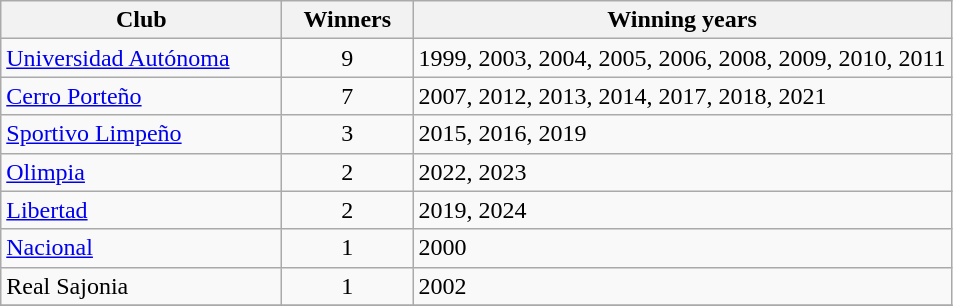<table class="wikitable sortable">
<tr>
<th scope=col class="unsortable" width=180>Club</th>
<th scope=col width=80>Winners</th>
<th scope=col class="unsortable">Winning years</th>
</tr>
<tr>
<td><a href='#'>Universidad Autónoma</a></td>
<td align=center>9</td>
<td>1999, 2003, 2004, 2005, 2006, 2008, 2009, 2010, 2011</td>
</tr>
<tr>
<td><a href='#'>Cerro Porteño</a></td>
<td align=center>7</td>
<td>2007, 2012, 2013, 2014, 2017, 2018, 2021</td>
</tr>
<tr>
<td><a href='#'>Sportivo Limpeño</a></td>
<td align=center>3</td>
<td>2015, 2016, 2019</td>
</tr>
<tr>
<td><a href='#'>Olimpia</a></td>
<td align=center>2</td>
<td>2022, 2023</td>
</tr>
<tr>
<td><a href='#'>Libertad</a></td>
<td align=center>2</td>
<td>2019, 2024</td>
</tr>
<tr>
<td><a href='#'>Nacional</a></td>
<td align=center>1</td>
<td>2000</td>
</tr>
<tr>
<td>Real Sajonia</td>
<td align=center>1</td>
<td>2002</td>
</tr>
<tr>
</tr>
</table>
